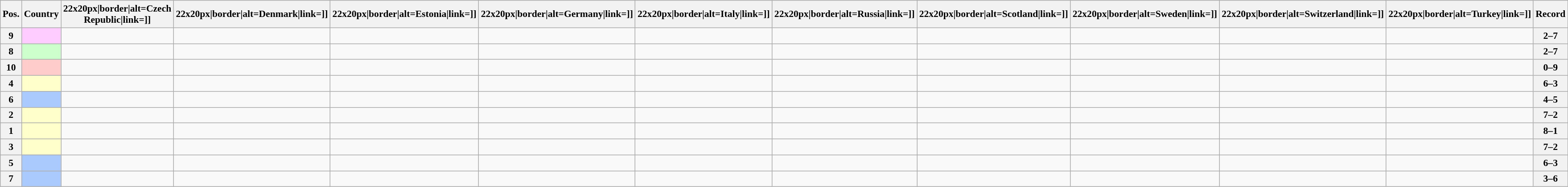<table class="wikitable sortable nowrap" style="text-align:center; font-size:0.9em;">
<tr>
<th>Pos.</th>
<th>Country</th>
<th [[Image:>22x20px|border|alt=Czech Republic|link=]]</th>
<th [[Image:>22x20px|border|alt=Denmark|link=]]</th>
<th [[Image:>22x20px|border|alt=Estonia|link=]]</th>
<th [[Image:>22x20px|border|alt=Germany|link=]]</th>
<th [[Image:>22x20px|border|alt=Italy|link=]]</th>
<th [[Image:>22x20px|border|alt=Russia|link=]]</th>
<th [[Image:>22x20px|border|alt=Scotland|link=]]</th>
<th [[Image:>22x20px|border|alt=Sweden|link=]]</th>
<th [[Image:>22x20px|border|alt=Switzerland|link=]]</th>
<th [[Image:>22x20px|border|alt=Turkey|link=]]</th>
<th>Record</th>
</tr>
<tr>
<th>9</th>
<td style="text-align:left; background:#ffccff;"></td>
<td> </td>
<td> </td>
<td> </td>
<td> </td>
<td> </td>
<td> </td>
<td> </td>
<td> </td>
<td> </td>
<td> </td>
<th>2–7</th>
</tr>
<tr>
<th>8</th>
<td style="text-align:left; background:#ccffcc;"></td>
<td> </td>
<td> </td>
<td> </td>
<td> </td>
<td> </td>
<td> </td>
<td> </td>
<td> </td>
<td> </td>
<td> </td>
<th>2–7</th>
</tr>
<tr>
<th>10</th>
<td style="text-align:left; background:#ffcccc;"></td>
<td> </td>
<td> </td>
<td> </td>
<td> </td>
<td> </td>
<td> </td>
<td> </td>
<td> </td>
<td> </td>
<td> </td>
<th>0–9</th>
</tr>
<tr>
<th>4</th>
<td style="text-align:left; background:#ffffcc;"></td>
<td> </td>
<td> </td>
<td> </td>
<td> </td>
<td> </td>
<td> </td>
<td> </td>
<td> </td>
<td> </td>
<td> </td>
<th>6–3</th>
</tr>
<tr>
<th>6</th>
<td style="text-align:left; background:#aac9fc;"></td>
<td> </td>
<td> </td>
<td> </td>
<td> </td>
<td> </td>
<td> </td>
<td> </td>
<td> </td>
<td> </td>
<td> </td>
<th>4–5</th>
</tr>
<tr>
<th>2</th>
<td style="text-align:left; background:#ffffcc;"></td>
<td> </td>
<td> </td>
<td> </td>
<td> </td>
<td> </td>
<td> </td>
<td> </td>
<td> </td>
<td> </td>
<td> </td>
<th>7–2</th>
</tr>
<tr>
<th>1</th>
<td style="text-align:left; background:#ffffcc;"></td>
<td> </td>
<td> </td>
<td> </td>
<td> </td>
<td> </td>
<td> </td>
<td> </td>
<td> </td>
<td> </td>
<td> </td>
<th>8–1</th>
</tr>
<tr>
<th>3</th>
<td style="text-align:left; background:#ffffcc;"></td>
<td> </td>
<td> </td>
<td> </td>
<td> </td>
<td> </td>
<td> </td>
<td> </td>
<td> </td>
<td> </td>
<td> </td>
<th>7–2</th>
</tr>
<tr>
<th>5</th>
<td style="text-align:left; background:#aac9fc;"></td>
<td> </td>
<td> </td>
<td> </td>
<td> </td>
<td> </td>
<td> </td>
<td> </td>
<td> </td>
<td> </td>
<td> </td>
<th>6–3</th>
</tr>
<tr>
<th>7</th>
<td style="text-align:left; background:#aac9fc;"></td>
<td> </td>
<td> </td>
<td> </td>
<td> </td>
<td> </td>
<td> </td>
<td> </td>
<td> </td>
<td> </td>
<td> </td>
<th>3–6</th>
</tr>
</table>
